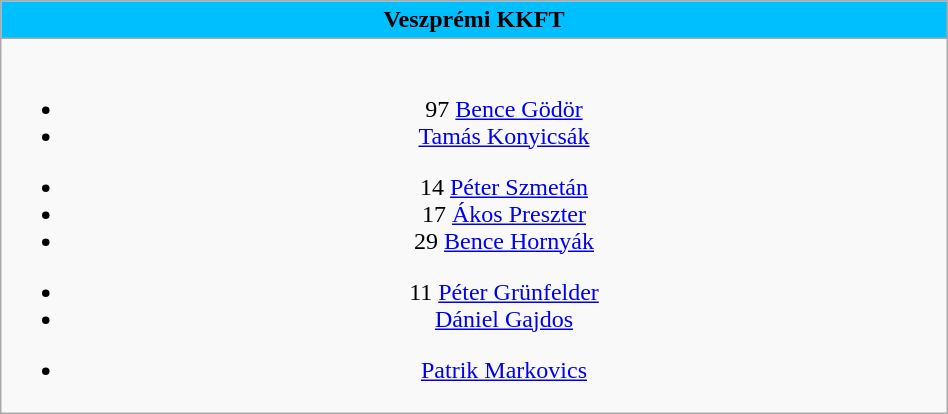<table class="wikitable" style="font-size:100%; text-align:center; width:50%">
<tr>
<th colspan=5 style="background-color:#00BFFF;color:black;text-align:center;"> Veszprémi KKFT</th>
</tr>
<tr>
<td><br>
<ul><li>97  <a href='#'>Bence Gödör</a></li><li>  <a href='#'>Tamás Konyicsák</a></li></ul><ul><li>14  <a href='#'>Péter Szmetán</a></li><li>17  <a href='#'>Ákos Preszter</a></li><li>29  <a href='#'>Bence Hornyák</a></li></ul><ul><li>11  <a href='#'>Péter Grünfelder</a></li><li>  <a href='#'>Dániel Gajdos</a></li></ul><ul><li>  <a href='#'>Patrik Markovics</a></li></ul></td>
</tr>
</table>
